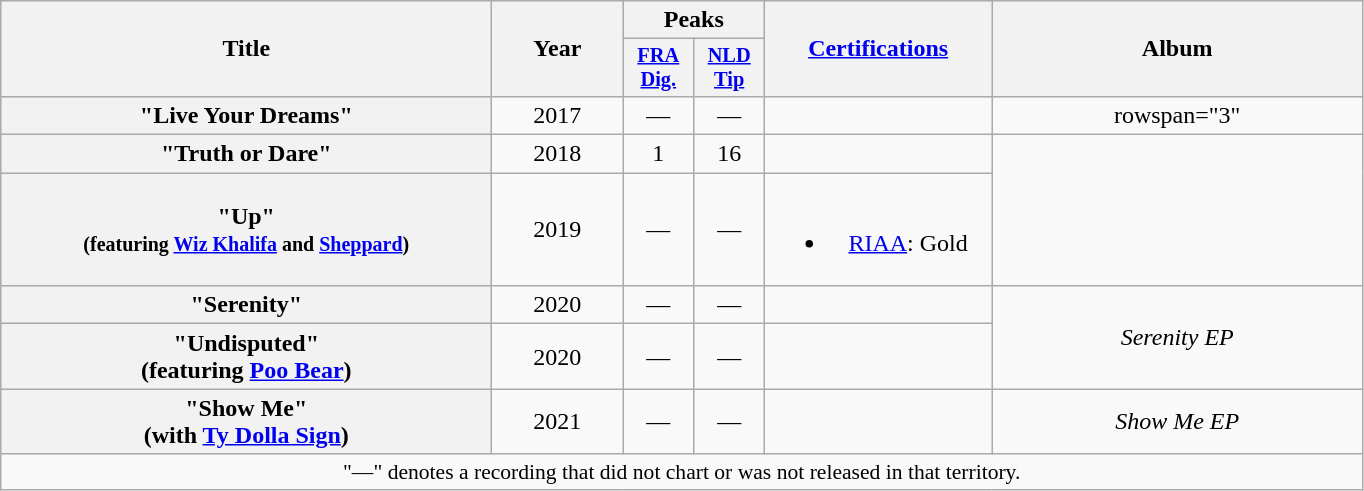<table class="wikitable plainrowheaders" style="text-align:center">
<tr>
<th scope="col" rowspan="2" style="width:20em;">Title</th>
<th scope="col" rowspan="2" style="width:5em;">Year</th>
<th scope="col" colspan="2">Peaks</th>
<th scope="col" rowspan="2" style="width:9em;"><a href='#'>Certifications</a></th>
<th scope="col" rowspan="2" style="width:15em;">Album</th>
</tr>
<tr>
<th style="width:3em;font-size:85%;"><a href='#'>FRA<br>Dig.</a><br></th>
<th style="width:3em;font-size:85%;"><a href='#'>NLD<br>Tip</a><br></th>
</tr>
<tr>
<th scope="row">"Live Your Dreams"</th>
<td>2017</td>
<td>—</td>
<td>—</td>
<td></td>
<td>rowspan="3" </td>
</tr>
<tr>
<th scope="row">"Truth or Dare"</th>
<td>2018</td>
<td>1</td>
<td>16</td>
<td></td>
</tr>
<tr>
<th scope="row">"Up"<br><small>(featuring <a href='#'>Wiz Khalifa</a> and <a href='#'>Sheppard</a>)</small></th>
<td>2019</td>
<td>—</td>
<td>—</td>
<td><br><ul><li><a href='#'>RIAA</a>: Gold</li></ul></td>
</tr>
<tr>
<th>"Serenity"</th>
<td>2020</td>
<td>—</td>
<td>—</td>
<td></td>
<td rowspan="2"><em>Serenity EP</em></td>
</tr>
<tr>
<th>"Undisputed"<br>(featuring <a href='#'>Poo Bear</a>)</th>
<td>2020</td>
<td>—</td>
<td>—</td>
<td></td>
</tr>
<tr>
<th>"Show Me"<br>(with <a href='#'>Ty Dolla Sign</a>)</th>
<td>2021</td>
<td>—</td>
<td>—</td>
<td></td>
<td><em>Show Me EP</em></td>
</tr>
<tr>
<td colspan="15" style="font-size:90%">"—" denotes a recording that did not chart or was not released in that territory.</td>
</tr>
</table>
